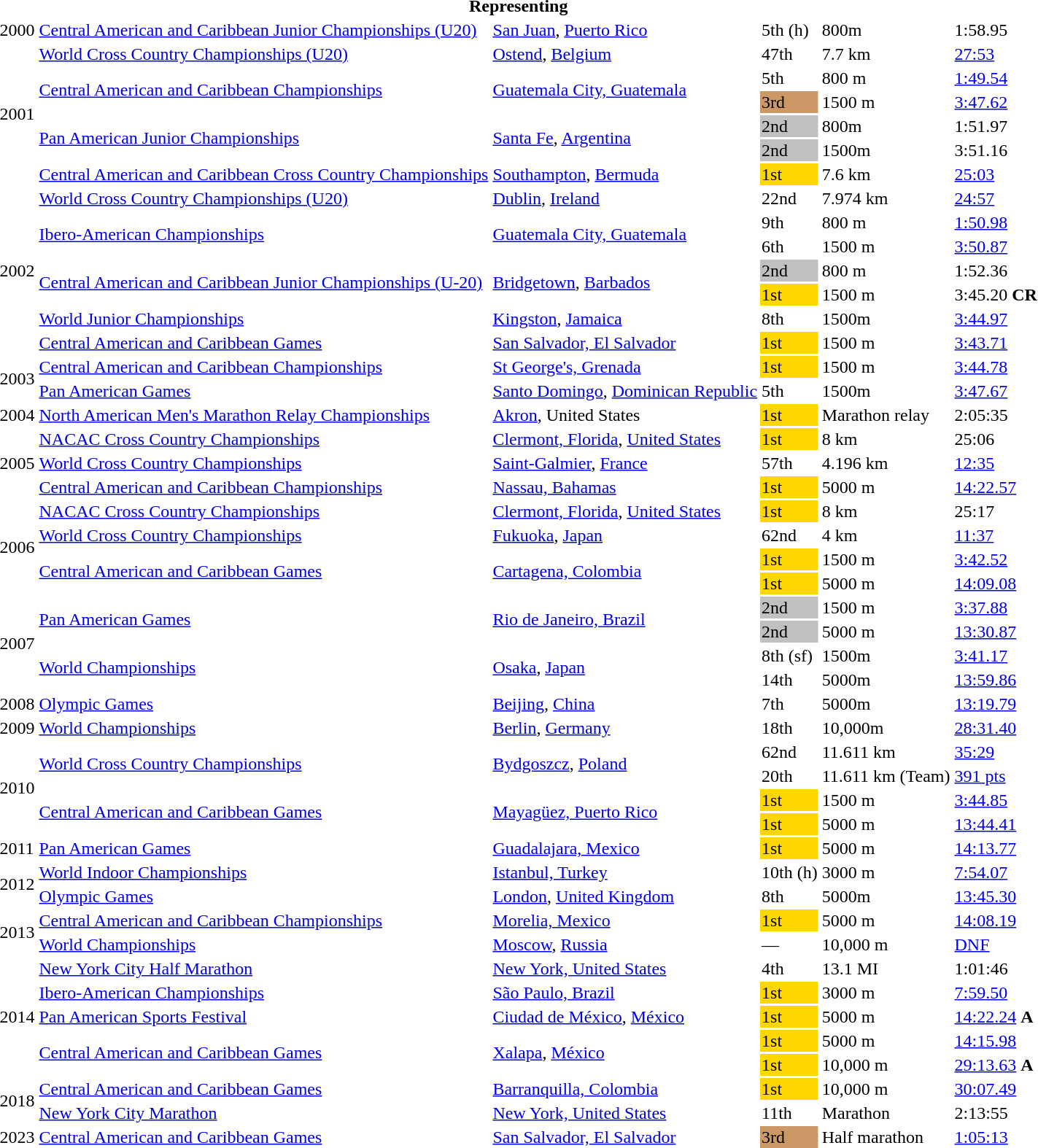<table>
<tr>
<th colspan="6">Representing </th>
</tr>
<tr>
<td>2000</td>
<td><a href='#'>Central American and Caribbean Junior Championships (U20)</a></td>
<td><a href='#'>San Juan</a>, <a href='#'>Puerto Rico</a></td>
<td>5th (h)</td>
<td>800m</td>
<td>1:58.95</td>
</tr>
<tr>
<td rowspan=6>2001</td>
<td><a href='#'>World Cross Country Championships (U20)</a></td>
<td><a href='#'>Ostend</a>, <a href='#'>Belgium</a></td>
<td>47th</td>
<td>7.7 km</td>
<td><a href='#'>27:53</a></td>
</tr>
<tr>
<td rowspan=2><a href='#'>Central American and Caribbean Championships</a></td>
<td rowspan=2><a href='#'>Guatemala City, Guatemala</a></td>
<td>5th</td>
<td>800 m</td>
<td><a href='#'>1:49.54</a></td>
</tr>
<tr>
<td bgcolor="cc9966">3rd</td>
<td>1500 m</td>
<td><a href='#'>3:47.62</a></td>
</tr>
<tr>
<td rowspan=2><a href='#'>Pan American Junior Championships</a></td>
<td rowspan=2><a href='#'>Santa Fe</a>, <a href='#'>Argentina</a></td>
<td bgcolor=silver>2nd</td>
<td>800m</td>
<td>1:51.97</td>
</tr>
<tr>
<td bgcolor=silver>2nd</td>
<td>1500m</td>
<td>3:51.16</td>
</tr>
<tr>
<td><a href='#'>Central American and Caribbean Cross Country Championships</a></td>
<td><a href='#'>Southampton</a>, <a href='#'>Bermuda</a></td>
<td bgcolor=gold>1st</td>
<td>7.6 km</td>
<td><a href='#'>25:03</a></td>
</tr>
<tr>
<td rowspan = "7">2002</td>
<td><a href='#'>World Cross Country Championships (U20)</a></td>
<td><a href='#'>Dublin</a>, <a href='#'>Ireland</a></td>
<td>22nd</td>
<td>7.974 km</td>
<td><a href='#'>24:57</a></td>
</tr>
<tr>
<td rowspan=2><a href='#'>Ibero-American Championships</a></td>
<td rowspan=2><a href='#'>Guatemala City, Guatemala</a></td>
<td>9th</td>
<td>800 m</td>
<td><a href='#'>1:50.98</a></td>
</tr>
<tr>
<td>6th</td>
<td>1500 m</td>
<td><a href='#'>3:50.87</a></td>
</tr>
<tr>
<td rowspan = "2"><a href='#'>Central American and Caribbean Junior Championships (U-20)</a></td>
<td rowspan = "2"><a href='#'>Bridgetown</a>, <a href='#'>Barbados</a></td>
<td bgcolor=silver>2nd</td>
<td>800 m</td>
<td>1:52.36</td>
</tr>
<tr>
<td bgcolor=gold>1st</td>
<td>1500 m</td>
<td>3:45.20 <strong>CR</strong></td>
</tr>
<tr>
<td><a href='#'>World Junior Championships</a></td>
<td><a href='#'>Kingston</a>, <a href='#'>Jamaica</a></td>
<td>8th</td>
<td>1500m</td>
<td><a href='#'>3:44.97</a></td>
</tr>
<tr>
<td><a href='#'>Central American and Caribbean Games</a></td>
<td><a href='#'>San Salvador, El Salvador</a></td>
<td bgcolor="gold">1st</td>
<td>1500 m</td>
<td><a href='#'>3:43.71</a></td>
</tr>
<tr>
<td rowspan=2>2003</td>
<td><a href='#'>Central American and Caribbean Championships</a></td>
<td><a href='#'>St George's, Grenada</a></td>
<td bgcolor="gold">1st</td>
<td>1500 m</td>
<td><a href='#'>3:44.78</a></td>
</tr>
<tr>
<td><a href='#'>Pan American Games</a></td>
<td><a href='#'>Santo Domingo</a>, <a href='#'>Dominican Republic</a></td>
<td>5th</td>
<td>1500m</td>
<td><a href='#'>3:47.67</a></td>
</tr>
<tr>
<td>2004</td>
<td><a href='#'>North American Men's Marathon Relay Championships</a></td>
<td><a href='#'>Akron</a>, United States</td>
<td bgcolor=gold>1st</td>
<td>Marathon relay</td>
<td>2:05:35</td>
</tr>
<tr>
<td rowspan=3>2005</td>
<td><a href='#'>NACAC Cross Country Championships</a></td>
<td><a href='#'>Clermont, Florida</a>, <a href='#'>United States</a></td>
<td bgcolor=gold>1st</td>
<td>8 km</td>
<td>25:06</td>
</tr>
<tr>
<td><a href='#'>World Cross Country Championships</a></td>
<td><a href='#'>Saint-Galmier</a>, <a href='#'>France</a></td>
<td>57th</td>
<td>4.196 km</td>
<td><a href='#'>12:35</a></td>
</tr>
<tr>
<td><a href='#'>Central American and Caribbean Championships</a></td>
<td><a href='#'>Nassau, Bahamas</a></td>
<td bgcolor="gold">1st</td>
<td>5000 m</td>
<td><a href='#'>14:22.57</a></td>
</tr>
<tr>
<td rowspan=4>2006</td>
<td><a href='#'>NACAC Cross Country Championships</a></td>
<td><a href='#'>Clermont, Florida</a>, <a href='#'>United States</a></td>
<td bgcolor=gold>1st</td>
<td>8 km</td>
<td>25:17</td>
</tr>
<tr>
<td><a href='#'>World Cross Country Championships</a></td>
<td><a href='#'>Fukuoka</a>, <a href='#'>Japan</a></td>
<td>62nd</td>
<td>4 km</td>
<td><a href='#'>11:37</a></td>
</tr>
<tr>
<td rowspan=2><a href='#'>Central American and Caribbean Games</a></td>
<td rowspan=2><a href='#'>Cartagena, Colombia</a></td>
<td bgcolor="gold">1st</td>
<td>1500 m</td>
<td><a href='#'>3:42.52</a></td>
</tr>
<tr>
<td bgcolor="gold">1st</td>
<td>5000 m</td>
<td><a href='#'>14:09.08</a></td>
</tr>
<tr>
<td rowspan=4>2007</td>
<td rowspan=2><a href='#'>Pan American Games</a></td>
<td rowspan=2><a href='#'>Rio de Janeiro, Brazil</a></td>
<td bgcolor="silver">2nd</td>
<td>1500 m</td>
<td><a href='#'>3:37.88</a></td>
</tr>
<tr>
<td bgcolor="silver">2nd</td>
<td>5000 m</td>
<td><a href='#'>13:30.87</a></td>
</tr>
<tr>
<td rowspan=2><a href='#'>World Championships</a></td>
<td rowspan=2><a href='#'>Osaka</a>, <a href='#'>Japan</a></td>
<td>8th (sf)</td>
<td>1500m</td>
<td><a href='#'>3:41.17</a></td>
</tr>
<tr>
<td>14th</td>
<td>5000m</td>
<td><a href='#'>13:59.86</a></td>
</tr>
<tr>
<td>2008</td>
<td><a href='#'>Olympic Games</a></td>
<td><a href='#'>Beijing</a>, <a href='#'>China</a></td>
<td>7th</td>
<td>5000m</td>
<td><a href='#'>13:19.79</a></td>
</tr>
<tr>
<td>2009</td>
<td><a href='#'>World Championships</a></td>
<td><a href='#'>Berlin</a>, <a href='#'>Germany</a></td>
<td>18th</td>
<td>10,000m</td>
<td><a href='#'>28:31.40</a></td>
</tr>
<tr>
<td rowspan=4>2010</td>
<td rowspan=2><a href='#'>World Cross Country Championships</a></td>
<td rowspan=2><a href='#'>Bydgoszcz</a>, <a href='#'>Poland</a></td>
<td>62nd</td>
<td>11.611 km</td>
<td><a href='#'>35:29</a></td>
</tr>
<tr>
<td>20th</td>
<td>11.611 km (Team)</td>
<td><a href='#'>391 pts</a></td>
</tr>
<tr>
<td rowspan=2><a href='#'>Central American and Caribbean Games</a></td>
<td rowspan=2><a href='#'>Mayagüez, Puerto Rico</a></td>
<td bgcolor="gold">1st</td>
<td>1500 m</td>
<td><a href='#'>3:44.85</a></td>
</tr>
<tr>
<td bgcolor="gold">1st</td>
<td>5000 m</td>
<td><a href='#'>13:44.41</a></td>
</tr>
<tr>
<td>2011</td>
<td><a href='#'>Pan American Games</a></td>
<td><a href='#'>Guadalajara, Mexico</a></td>
<td bgcolor="gold">1st</td>
<td>5000 m</td>
<td><a href='#'>14:13.77</a></td>
</tr>
<tr>
<td rowspan=2>2012</td>
<td><a href='#'>World Indoor Championships</a></td>
<td><a href='#'>Istanbul, Turkey</a></td>
<td>10th (h)</td>
<td>3000 m</td>
<td><a href='#'>7:54.07</a></td>
</tr>
<tr>
<td><a href='#'>Olympic Games</a></td>
<td><a href='#'>London</a>, <a href='#'>United Kingdom</a></td>
<td>8th</td>
<td>5000m</td>
<td><a href='#'>13:45.30</a></td>
</tr>
<tr>
<td rowspan=2>2013</td>
<td><a href='#'>Central American and Caribbean Championships</a></td>
<td><a href='#'>Morelia, Mexico</a></td>
<td bgcolor="gold">1st</td>
<td>5000 m</td>
<td><a href='#'>14:08.19</a></td>
</tr>
<tr>
<td><a href='#'>World Championships</a></td>
<td><a href='#'>Moscow</a>, <a href='#'>Russia</a></td>
<td>—</td>
<td>10,000 m</td>
<td><a href='#'>DNF</a></td>
</tr>
<tr>
<td rowspan=5>2014</td>
<td><a href='#'>New York City Half Marathon</a></td>
<td><a href='#'>New York, United States</a></td>
<td>4th</td>
<td>13.1 MI</td>
<td>1:01:46</td>
</tr>
<tr>
<td><a href='#'>Ibero-American Championships</a></td>
<td><a href='#'>São Paulo, Brazil</a></td>
<td bgcolor="gold">1st</td>
<td>3000 m</td>
<td><a href='#'>7:59.50</a></td>
</tr>
<tr>
<td><a href='#'>Pan American Sports Festival</a></td>
<td><a href='#'>Ciudad de México</a>, <a href='#'>México</a></td>
<td bgcolor=gold>1st</td>
<td>5000 m</td>
<td><a href='#'>14:22.24</a> <strong>A</strong></td>
</tr>
<tr>
<td rowspan=2><a href='#'>Central American and Caribbean Games</a></td>
<td rowspan=2><a href='#'>Xalapa</a>, <a href='#'>México</a></td>
<td bgcolor=gold>1st</td>
<td>5000 m</td>
<td><a href='#'>14:15.98</a></td>
</tr>
<tr>
<td bgcolor=gold>1st</td>
<td>10,000 m</td>
<td><a href='#'>29:13.63</a> <strong>A</strong></td>
</tr>
<tr>
<td rowspan=2>2018</td>
<td><a href='#'>Central American and Caribbean Games</a></td>
<td><a href='#'>Barranquilla, Colombia</a></td>
<td bgcolor=gold>1st</td>
<td>10,000 m</td>
<td><a href='#'>30:07.49</a></td>
</tr>
<tr>
<td><a href='#'>New York City Marathon</a></td>
<td><a href='#'>New York, United States</a></td>
<td>11th</td>
<td>Marathon</td>
<td>2:13:55</td>
</tr>
<tr>
<td>2023</td>
<td><a href='#'>Central American and Caribbean Games</a></td>
<td><a href='#'>San Salvador, El Salvador</a></td>
<td bgcolor=cc9966>3rd</td>
<td>Half marathon</td>
<td><a href='#'>1:05:13</a></td>
</tr>
</table>
